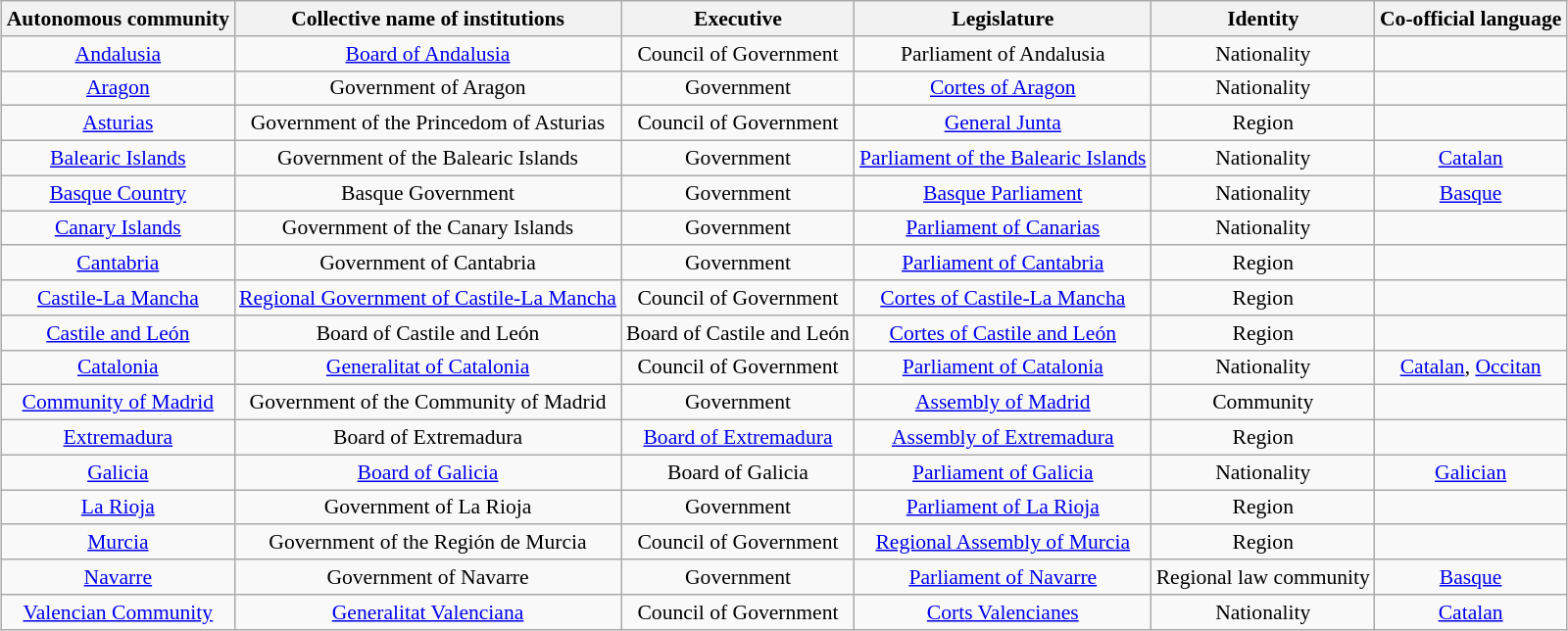<table class="wikitable" style="margin-left: auto; margin-right: auto; width: auto; text-align: center; font-size: 90%;">
<tr>
<th>Autonomous community</th>
<th>Collective name of institutions</th>
<th>Executive</th>
<th>Legislature</th>
<th>Identity</th>
<th>Co-official language</th>
</tr>
<tr>
<td><a href='#'>Andalusia</a></td>
<td><a href='#'>Board of Andalusia</a></td>
<td>Council of Government</td>
<td>Parliament of Andalusia</td>
<td>Nationality</td>
<td></td>
</tr>
<tr>
<td><a href='#'>Aragon</a></td>
<td>Government of Aragon</td>
<td>Government</td>
<td><a href='#'>Cortes of Aragon</a></td>
<td>Nationality</td>
<td></td>
</tr>
<tr>
<td><a href='#'>Asturias</a></td>
<td>Government of the Princedom of Asturias</td>
<td>Council of Government</td>
<td><a href='#'>General Junta</a></td>
<td>Region</td>
<td></td>
</tr>
<tr>
<td><a href='#'>Balearic Islands</a></td>
<td>Government of the Balearic Islands</td>
<td>Government</td>
<td><a href='#'>Parliament of the Balearic Islands</a></td>
<td>Nationality</td>
<td><a href='#'>Catalan</a></td>
</tr>
<tr>
<td><a href='#'>Basque Country</a></td>
<td>Basque Government</td>
<td>Government</td>
<td><a href='#'>Basque Parliament</a></td>
<td>Nationality</td>
<td><a href='#'>Basque</a></td>
</tr>
<tr>
<td><a href='#'>Canary Islands</a></td>
<td>Government of the Canary Islands</td>
<td>Government</td>
<td><a href='#'>Parliament of Canarias</a></td>
<td>Nationality</td>
<td></td>
</tr>
<tr>
<td><a href='#'>Cantabria</a></td>
<td>Government of Cantabria</td>
<td>Government</td>
<td><a href='#'>Parliament of Cantabria</a></td>
<td>Region</td>
<td></td>
</tr>
<tr>
<td><a href='#'>Castile-La Mancha</a></td>
<td><a href='#'>Regional Government of Castile-La Mancha</a></td>
<td>Council of Government</td>
<td><a href='#'>Cortes of Castile-La Mancha</a></td>
<td>Region</td>
<td></td>
</tr>
<tr>
<td><a href='#'>Castile and León</a></td>
<td>Board of Castile and León</td>
<td>Board of Castile and León</td>
<td><a href='#'>Cortes of Castile and León</a></td>
<td>Region</td>
<td></td>
</tr>
<tr>
<td><a href='#'>Catalonia</a></td>
<td><a href='#'>Generalitat of Catalonia</a></td>
<td>Council of Government</td>
<td><a href='#'>Parliament of Catalonia</a></td>
<td>Nationality</td>
<td><a href='#'>Catalan</a>, <a href='#'>Occitan</a></td>
</tr>
<tr>
<td><a href='#'>Community of Madrid</a></td>
<td>Government of the Community of Madrid</td>
<td>Government</td>
<td><a href='#'>Assembly of Madrid</a></td>
<td>Community</td>
<td></td>
</tr>
<tr>
<td><a href='#'>Extremadura</a></td>
<td>Board of Extremadura</td>
<td><a href='#'>Board of Extremadura</a></td>
<td><a href='#'>Assembly of Extremadura</a></td>
<td>Region</td>
<td></td>
</tr>
<tr>
<td><a href='#'>Galicia</a></td>
<td><a href='#'>Board of Galicia</a></td>
<td>Board of Galicia</td>
<td><a href='#'>Parliament of Galicia</a></td>
<td>Nationality</td>
<td><a href='#'>Galician</a></td>
</tr>
<tr>
<td><a href='#'>La Rioja</a></td>
<td>Government of La Rioja</td>
<td>Government</td>
<td><a href='#'>Parliament of La Rioja</a></td>
<td>Region</td>
<td></td>
</tr>
<tr>
<td><a href='#'>Murcia</a></td>
<td>Government of the Región de Murcia</td>
<td>Council of Government</td>
<td><a href='#'>Regional Assembly of Murcia</a></td>
<td>Region</td>
<td></td>
</tr>
<tr>
<td><a href='#'>Navarre</a></td>
<td>Government of Navarre</td>
<td>Government</td>
<td><a href='#'>Parliament of Navarre</a></td>
<td>Regional law community</td>
<td><a href='#'>Basque</a></td>
</tr>
<tr>
<td><a href='#'>Valencian Community</a></td>
<td><a href='#'>Generalitat Valenciana</a></td>
<td>Council of Government</td>
<td><a href='#'>Corts Valencianes</a></td>
<td>Nationality</td>
<td><a href='#'>Catalan</a></td>
</tr>
</table>
